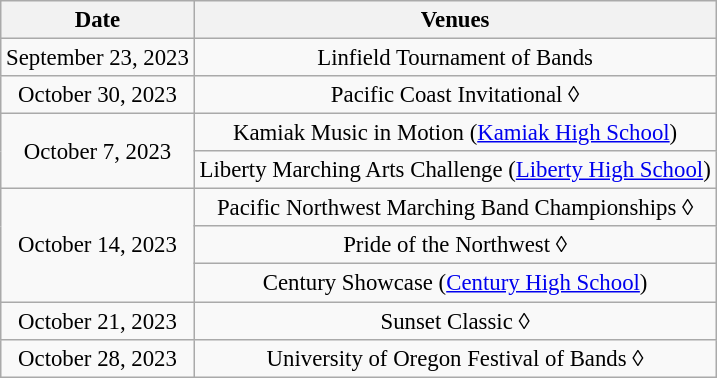<table class="wikitable" style="font-size: 95%; text-align: center;">
<tr>
<th>Date</th>
<th>Venues</th>
</tr>
<tr>
<td>September 23, 2023</td>
<td>Linfield Tournament of Bands</td>
</tr>
<tr>
<td>October 30, 2023</td>
<td>Pacific Coast Invitational ◊</td>
</tr>
<tr>
<td rowspan="2">October 7, 2023</td>
<td>Kamiak Music in Motion (<a href='#'>Kamiak High School</a>)</td>
</tr>
<tr>
<td>Liberty Marching Arts Challenge (<a href='#'>Liberty High School</a>)</td>
</tr>
<tr>
<td rowspan="3">October 14, 2023</td>
<td>Pacific Northwest Marching Band Championships ◊</td>
</tr>
<tr>
<td>Pride of the Northwest ◊</td>
</tr>
<tr>
<td>Century Showcase (<a href='#'>Century High School</a>)</td>
</tr>
<tr>
<td>October 21, 2023</td>
<td>Sunset Classic ◊</td>
</tr>
<tr>
<td>October 28, 2023</td>
<td>University of Oregon Festival of Bands ◊ </td>
</tr>
</table>
